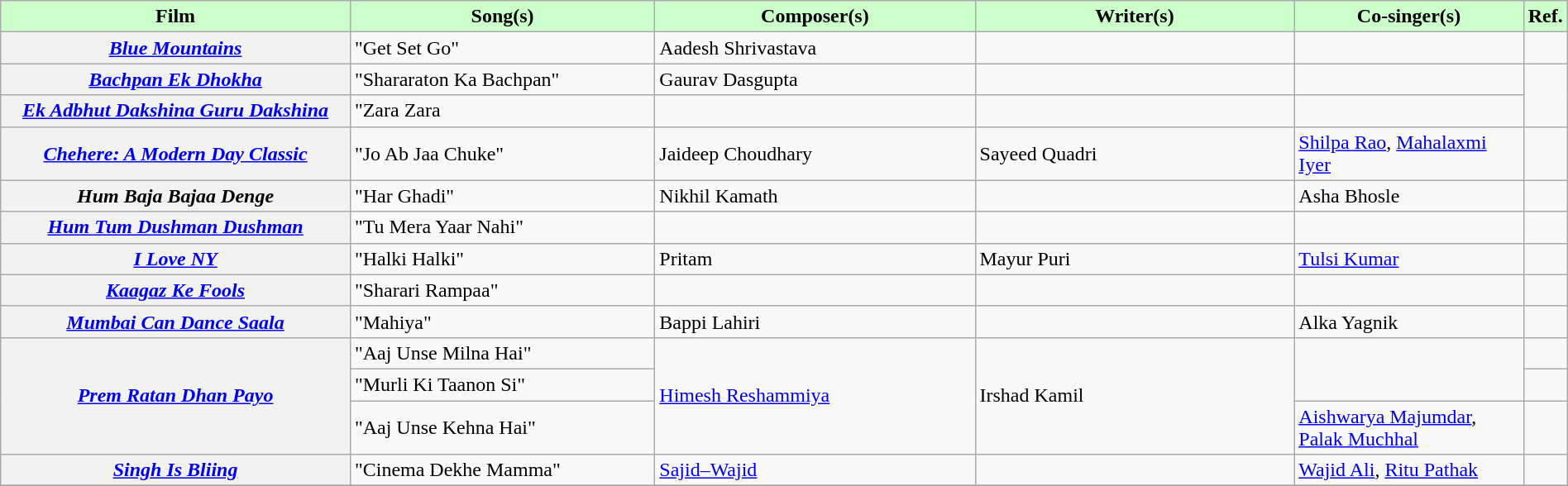<table class="wikitable plainrowheaders" style="width:100%;" textcolor:#000;">
<tr style="background:#cfc; text-align:center;">
<td scope="col" style="width:23%;"><strong>Film</strong></td>
<td scope="col" style="width:20%;"><strong>Song(s)</strong></td>
<td scope="col" style="width:21%;"><strong>Composer(s)</strong></td>
<td scope="col" style="width:21%;"><strong>Writer(s)</strong></td>
<td scope="col" style="width:18%;"><strong>Co-singer(s)</strong></td>
<td scope="col" style="width:1%;"><strong>Ref.</strong></td>
</tr>
<tr>
<th scope="row"><em><a href='#'>Blue Mountains</a></em></th>
<td>"Get Set Go"</td>
<td>Aadesh Shrivastava</td>
<td></td>
<td></td>
<td></td>
</tr>
<tr>
<th scope="row"><em><a href='#'>Bachpan Ek Dhokha</a></em></th>
<td>"Shararaton Ka Bachpan"</td>
<td>Gaurav Dasgupta</td>
<td></td>
<td></td>
</tr>
<tr>
<th scope="row"><em><a href='#'>Ek Adbhut Dakshina Guru Dakshina</a></em></th>
<td>"Zara Zara</td>
<td></td>
<td></td>
<td></td>
</tr>
<tr>
<th scope="row"><em><a href='#'>Chehere: A Modern Day Classic</a></em></th>
<td>"Jo Ab Jaa Chuke"</td>
<td>Jaideep Choudhary</td>
<td>Sayeed Quadri</td>
<td><a href='#'>Shilpa Rao</a>, <a href='#'>Mahalaxmi Iyer</a></td>
<td></td>
</tr>
<tr>
<th><em>Hum Baja Bajaa Denge</em></th>
<td>"Har Ghadi"</td>
<td>Nikhil Kamath</td>
<td></td>
<td>Asha Bhosle</td>
<td></td>
</tr>
<tr>
<th scope="row"><em><a href='#'>Hum Tum Dushman Dushman</a></em></th>
<td>"Tu Mera Yaar Nahi"</td>
<td></td>
<td></td>
<td></td>
</tr>
<tr>
<th scope="row"><em><a href='#'>I Love NY</a></em></th>
<td>"Halki Halki"</td>
<td>Pritam</td>
<td>Mayur Puri</td>
<td><a href='#'>Tulsi Kumar</a></td>
<td></td>
</tr>
<tr>
<th scope="row"><em><a href='#'>Kaagaz Ke Fools</a></em></th>
<td>"Sharari Rampaa"</td>
<td></td>
<td></td>
<td></td>
</tr>
<tr>
<th scope="row"><em><a href='#'>Mumbai Can Dance Saala</a></em></th>
<td>"Mahiya"</td>
<td>Bappi Lahiri</td>
<td></td>
<td>Alka Yagnik</td>
<td></td>
</tr>
<tr>
<th scope="row" rowspan="3"><em><a href='#'>Prem Ratan Dhan Payo</a></em></th>
<td>"Aaj Unse Milna Hai"</td>
<td rowspan=3><a href='#'>Himesh Reshammiya</a></td>
<td rowspan=3>Irshad Kamil</td>
<td rowspan="2"></td>
<td></td>
</tr>
<tr>
<td>"Murli Ki Taanon Si"</td>
<td></td>
</tr>
<tr>
<td>"Aaj Unse Kehna Hai"</td>
<td><a href='#'>Aishwarya Majumdar</a>, <a href='#'>Palak Muchhal</a></td>
<td></td>
</tr>
<tr>
<th scope="row"><em><a href='#'>Singh Is Bliing</a></em></th>
<td>"Cinema Dekhe Mamma"</td>
<td><a href='#'>Sajid–Wajid</a></td>
<td></td>
<td><a href='#'>Wajid Ali</a>, <a href='#'>Ritu Pathak</a></td>
<td></td>
</tr>
<tr>
</tr>
</table>
